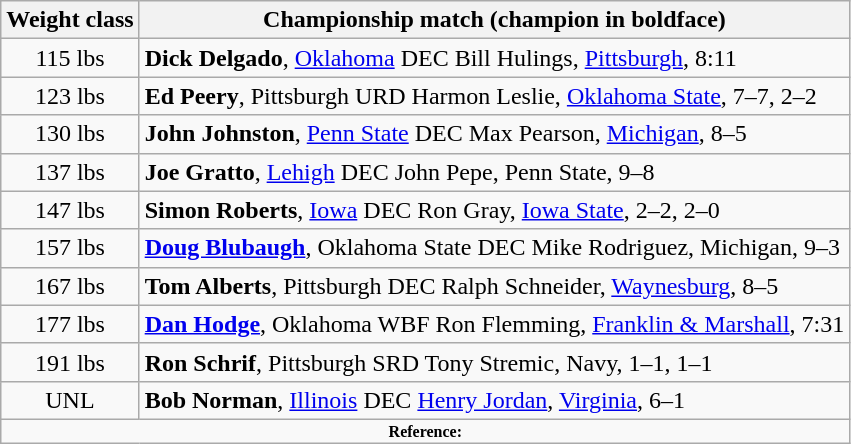<table class="wikitable" style="text-align:center">
<tr>
<th>Weight class</th>
<th>Championship match (champion in boldface)</th>
</tr>
<tr>
<td>115 lbs</td>
<td align=left><strong>Dick Delgado</strong>, <a href='#'>Oklahoma</a> DEC Bill Hulings, <a href='#'>Pittsburgh</a>, 8:11</td>
</tr>
<tr>
<td>123 lbs</td>
<td align=left><strong>Ed Peery</strong>, Pittsburgh URD Harmon Leslie, <a href='#'>Oklahoma State</a>, 7–7, 2–2</td>
</tr>
<tr>
<td>130 lbs</td>
<td align=left><strong>John Johnston</strong>, <a href='#'>Penn State</a> DEC Max Pearson, <a href='#'>Michigan</a>, 8–5</td>
</tr>
<tr>
<td>137 lbs</td>
<td align=left><strong>Joe Gratto</strong>, <a href='#'>Lehigh</a> DEC John Pepe, Penn State, 9–8</td>
</tr>
<tr>
<td>147 lbs</td>
<td align=left><strong>Simon Roberts</strong>, <a href='#'>Iowa</a> DEC Ron Gray, <a href='#'>Iowa State</a>, 2–2, 2–0</td>
</tr>
<tr>
<td>157 lbs</td>
<td align=left><strong><a href='#'>Doug Blubaugh</a></strong>, Oklahoma State DEC Mike Rodriguez, Michigan, 9–3</td>
</tr>
<tr>
<td>167 lbs</td>
<td align=left><strong>Tom Alberts</strong>, Pittsburgh DEC Ralph Schneider, <a href='#'>Waynesburg</a>, 8–5</td>
</tr>
<tr>
<td>177 lbs</td>
<td align=left><strong><a href='#'>Dan Hodge</a></strong>, Oklahoma WBF Ron Flemming, <a href='#'>Franklin & Marshall</a>, 7:31</td>
</tr>
<tr>
<td>191 lbs</td>
<td align=left><strong>Ron Schrif</strong>, Pittsburgh SRD Tony Stremic, Navy, 1–1, 1–1</td>
</tr>
<tr>
<td>UNL</td>
<td align=left><strong>Bob Norman</strong>, <a href='#'>Illinois</a> DEC <a href='#'>Henry Jordan</a>, <a href='#'>Virginia</a>, 6–1</td>
</tr>
<tr>
<td colspan="2"  style="font-size:8pt; text-align:center;"><strong>Reference:</strong></td>
</tr>
</table>
